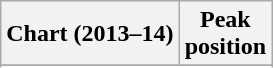<table class="wikitable sortable plainrowheaders" style="text-align:center;">
<tr>
<th>Chart (2013–14)</th>
<th>Peak <br> position</th>
</tr>
<tr>
</tr>
<tr>
</tr>
<tr>
</tr>
<tr>
</tr>
</table>
